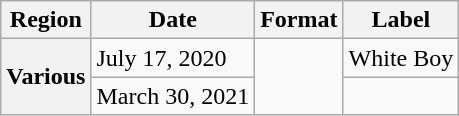<table class="wikitable plainrowheaders">
<tr>
<th scope="col">Region</th>
<th scope="col">Date</th>
<th scope="col">Format</th>
<th scope="col">Label</th>
</tr>
<tr>
<th scope="row" rowspan="2">Various</th>
<td>July 17, 2020</td>
<td rowspan="2"></td>
<td>White Boy</td>
</tr>
<tr>
<td>March 30, 2021</td>
<td></td>
</tr>
</table>
